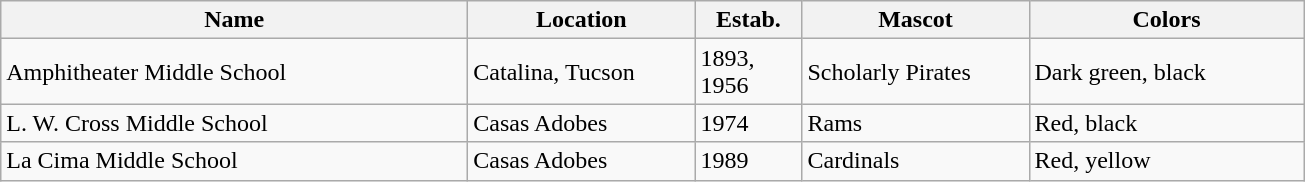<table class="wikitable">
<tr>
<th style="width:19em">Name</th>
<th style="width:9em">Location</th>
<th style="width:4em">Estab.</th>
<th style="width:9em">Mascot</th>
<th style="width:11em">Colors</th>
</tr>
<tr>
<td>Amphitheater Middle School</td>
<td>Catalina, Tucson</td>
<td>1893, 1956</td>
<td>Scholarly Pirates</td>
<td>Dark green, black</td>
</tr>
<tr>
<td>L. W. Cross Middle School</td>
<td>Casas Adobes</td>
<td>1974</td>
<td>Rams</td>
<td>Red, black</td>
</tr>
<tr>
<td>La Cima Middle School</td>
<td>Casas Adobes</td>
<td>1989</td>
<td>Cardinals</td>
<td>Red, yellow</td>
</tr>
</table>
